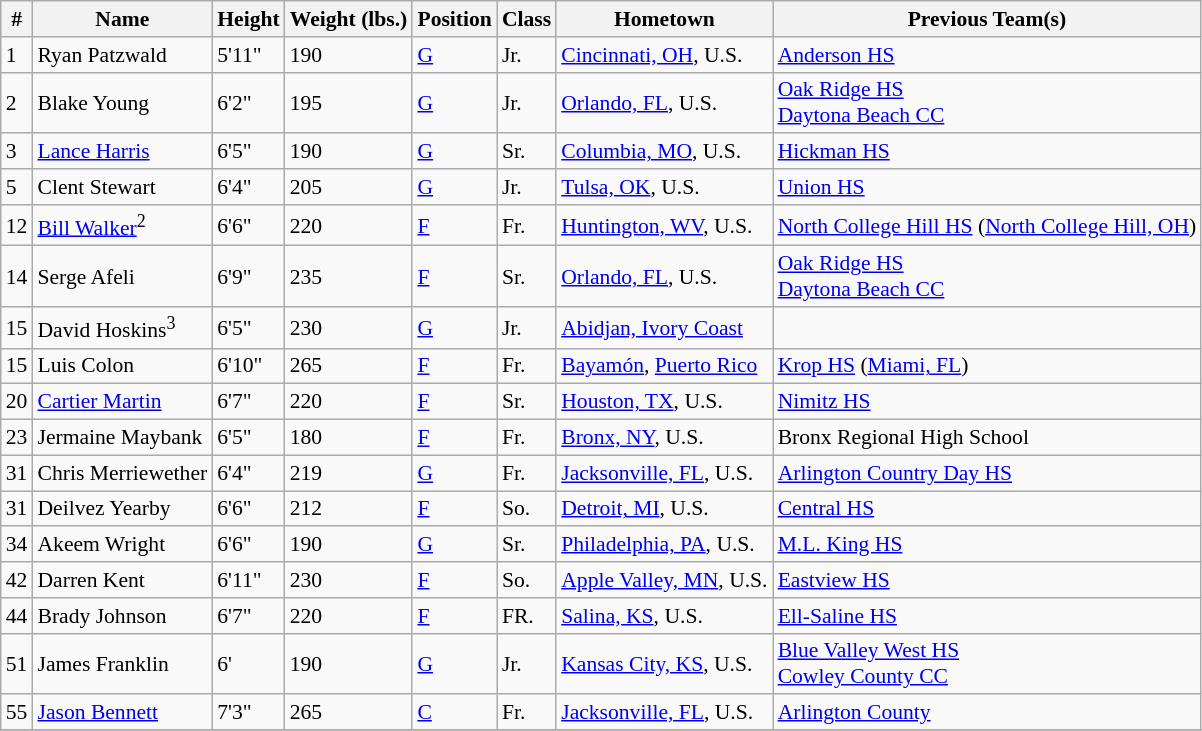<table class="wikitable" style="font-size: 90%">
<tr>
<th>#</th>
<th>Name</th>
<th>Height</th>
<th>Weight (lbs.)</th>
<th>Position</th>
<th>Class</th>
<th>Hometown</th>
<th>Previous Team(s)</th>
</tr>
<tr>
<td>1</td>
<td>Ryan Patzwald</td>
<td>5'11"</td>
<td>190</td>
<td><a href='#'>G</a></td>
<td>Jr.</td>
<td><a href='#'>Cincinnati, OH</a>, U.S.</td>
<td><a href='#'>Anderson HS</a></td>
</tr>
<tr>
<td>2</td>
<td>Blake Young</td>
<td>6'2"</td>
<td>195</td>
<td><a href='#'>G</a></td>
<td>Jr.</td>
<td><a href='#'>Orlando, FL</a>, U.S.</td>
<td><a href='#'>Oak Ridge HS</a><br><a href='#'>Daytona Beach CC</a></td>
</tr>
<tr>
<td>3</td>
<td><a href='#'>Lance Harris</a></td>
<td>6'5"</td>
<td>190</td>
<td><a href='#'>G</a></td>
<td>Sr.</td>
<td><a href='#'>Columbia, MO</a>, U.S.</td>
<td><a href='#'>Hickman HS</a></td>
</tr>
<tr>
<td>5</td>
<td>Clent Stewart</td>
<td>6'4"</td>
<td>205</td>
<td><a href='#'>G</a></td>
<td>Jr.</td>
<td><a href='#'>Tulsa, OK</a>, U.S.</td>
<td><a href='#'>Union HS</a></td>
</tr>
<tr>
<td>12</td>
<td><a href='#'>Bill Walker</a><sup>2</sup></td>
<td>6'6"</td>
<td>220</td>
<td><a href='#'>F</a></td>
<td>Fr.</td>
<td><a href='#'>Huntington, WV</a>, U.S.</td>
<td><a href='#'>North College Hill HS</a> (<a href='#'>North College Hill, OH</a>)</td>
</tr>
<tr>
<td>14</td>
<td>Serge Afeli</td>
<td>6'9"</td>
<td>235</td>
<td><a href='#'>F</a></td>
<td>Sr.</td>
<td><a href='#'>Orlando, FL</a>, U.S.</td>
<td><a href='#'>Oak Ridge HS</a><br><a href='#'>Daytona Beach CC</a></td>
</tr>
<tr>
<td>15</td>
<td>David Hoskins<sup>3</sup></td>
<td>6'5"</td>
<td>230</td>
<td><a href='#'>G</a></td>
<td>Jr.</td>
<td><a href='#'>Abidjan, Ivory Coast</a></td>
<td></td>
</tr>
<tr>
<td>15</td>
<td>Luis Colon</td>
<td>6'10"</td>
<td>265</td>
<td><a href='#'>F</a></td>
<td>Fr.</td>
<td><a href='#'>Bayamón</a>, <a href='#'>Puerto Rico</a></td>
<td><a href='#'>Krop HS</a> (<a href='#'>Miami, FL</a>)</td>
</tr>
<tr>
<td>20</td>
<td><a href='#'>Cartier Martin</a></td>
<td>6'7"</td>
<td>220</td>
<td><a href='#'>F</a></td>
<td>Sr.</td>
<td><a href='#'>Houston, TX</a>, U.S.</td>
<td><a href='#'>Nimitz HS</a></td>
</tr>
<tr>
<td>23</td>
<td>Jermaine Maybank</td>
<td>6'5"</td>
<td>180</td>
<td><a href='#'>F</a></td>
<td>Fr.</td>
<td><a href='#'>Bronx, NY</a>, U.S.</td>
<td>Bronx Regional High School</td>
</tr>
<tr>
<td>31</td>
<td>Chris Merriewether</td>
<td>6'4"</td>
<td>219</td>
<td><a href='#'>G</a></td>
<td>Fr.</td>
<td><a href='#'>Jacksonville, FL</a>, U.S.</td>
<td><a href='#'>Arlington Country Day HS</a></td>
</tr>
<tr>
<td>31</td>
<td>Deilvez Yearby</td>
<td>6'6"</td>
<td>212</td>
<td><a href='#'>F</a></td>
<td>So.</td>
<td><a href='#'>Detroit, MI</a>, U.S.</td>
<td><a href='#'>Central HS</a></td>
</tr>
<tr>
<td>34</td>
<td>Akeem Wright</td>
<td>6'6"</td>
<td>190</td>
<td><a href='#'>G</a></td>
<td>Sr.</td>
<td><a href='#'>Philadelphia, PA</a>, U.S.</td>
<td><a href='#'>M.L. King HS</a></td>
</tr>
<tr>
<td>42</td>
<td>Darren Kent</td>
<td>6'11"</td>
<td>230</td>
<td><a href='#'>F</a></td>
<td>So.</td>
<td><a href='#'>Apple Valley, MN</a>, U.S.</td>
<td><a href='#'>Eastview HS</a></td>
</tr>
<tr>
<td>44</td>
<td>Brady Johnson</td>
<td>6'7"</td>
<td>220</td>
<td><a href='#'>F</a></td>
<td>FR.</td>
<td><a href='#'>Salina, KS</a>, U.S.</td>
<td><a href='#'>Ell-Saline HS</a></td>
</tr>
<tr>
<td>51</td>
<td>James Franklin</td>
<td>6'</td>
<td>190</td>
<td><a href='#'>G</a></td>
<td>Jr.</td>
<td><a href='#'>Kansas City, KS</a>, U.S.</td>
<td><a href='#'>Blue Valley West HS</a><br><a href='#'>Cowley County CC</a></td>
</tr>
<tr>
<td>55</td>
<td><a href='#'>Jason Bennett</a></td>
<td>7'3"</td>
<td>265</td>
<td><a href='#'>C</a></td>
<td>Fr.</td>
<td><a href='#'>Jacksonville, FL</a>, U.S.</td>
<td><a href='#'>Arlington County</a></td>
</tr>
<tr>
</tr>
</table>
